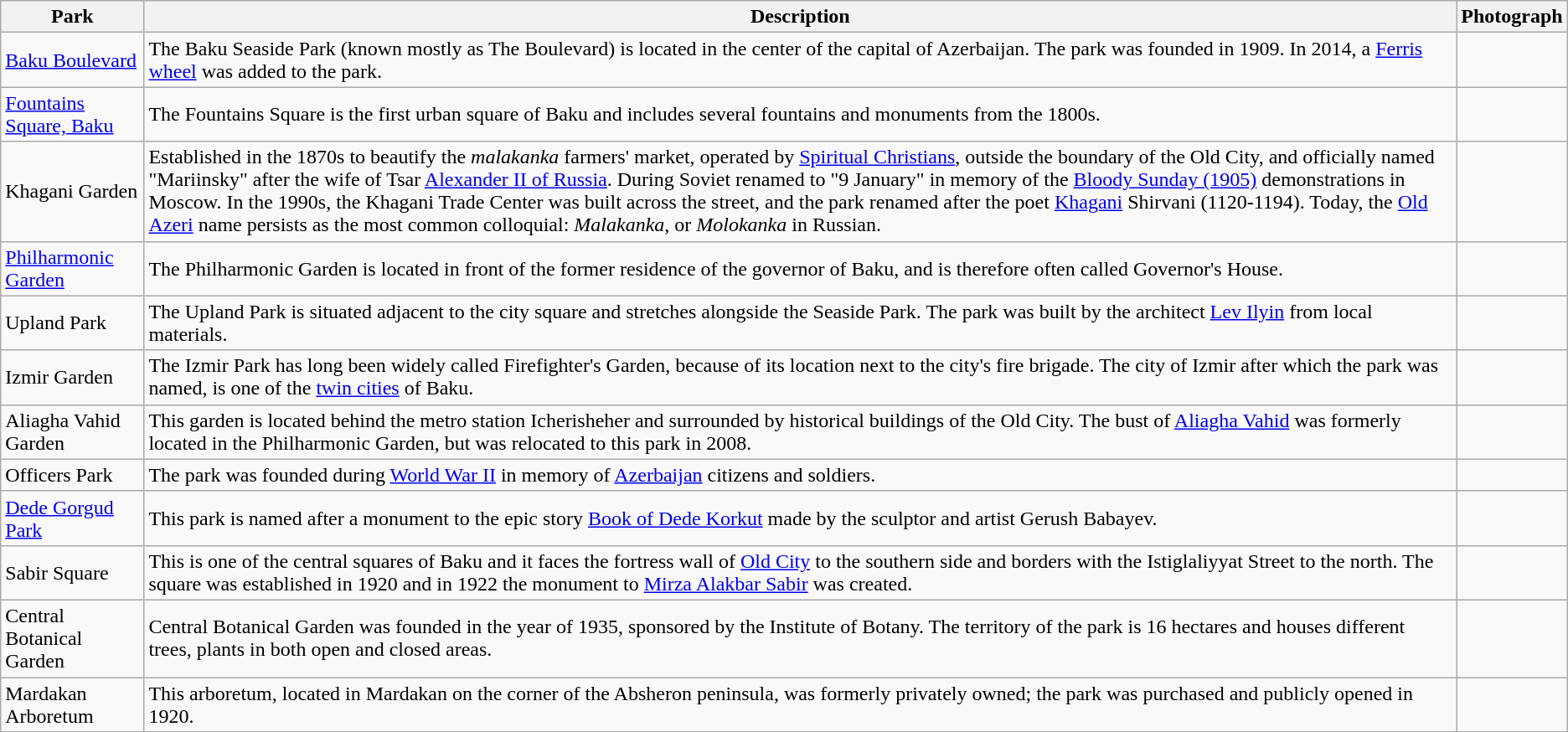<table class="wikitable">
<tr>
<th>Park</th>
<th>Description</th>
<th>Photograph</th>
</tr>
<tr>
<td><a href='#'>Baku Boulevard</a></td>
<td>The Baku Seaside Park (known mostly as The Boulevard) is located in the center of the capital of Azerbaijan. The park was founded in 1909. In 2014, a <a href='#'>Ferris wheel</a> was added to the park.</td>
<td></td>
</tr>
<tr>
<td><a href='#'>Fountains Square, Baku</a></td>
<td>The Fountains Square is the first urban square of Baku and includes several fountains and monuments from the 1800s.</td>
<td></td>
</tr>
<tr>
<td>Khagani Garden</td>
<td>Established in the 1870s to beautify the <em>malakanka</em> farmers' market, operated by <a href='#'>Spiritual Christians</a>, outside the boundary of the Old City, and officially named "Mariinsky" after the wife of Tsar <a href='#'>Alexander II of Russia</a>. During Soviet renamed to "9 January" in memory of the <a href='#'>Bloody Sunday (1905)</a> demonstrations in Moscow. In the 1990s, the Khagani Trade Center was built across the street, and the park renamed after the poet <a href='#'>Khagani</a> Shirvani (1120-1194). Today, the <a href='#'>Old Azeri</a> name persists as the most common colloquial: <em>Malakanka</em>, or <em>Molokanka</em> in Russian.</td>
<td></td>
</tr>
<tr>
<td><a href='#'>Philharmonic Garden</a></td>
<td>The Philharmonic Garden is located in front of the former residence of the governor of Baku, and is therefore often called Governor's House.</td>
<td></td>
</tr>
<tr>
<td>Upland Park</td>
<td>The Upland Park is situated adjacent to the city square and stretches alongside the Seaside Park. The park was built by the architect <a href='#'>Lev Ilyin</a> from local materials.</td>
<td></td>
</tr>
<tr>
<td>Izmir Garden</td>
<td>The Izmir Park has long been widely called Firefighter's Garden, because of its location next to the city's fire brigade. The city of Izmir after which the park was named, is one of the <a href='#'>twin cities</a> of Baku.</td>
<td></td>
</tr>
<tr>
<td>Aliagha Vahid Garden</td>
<td>This garden is located behind the metro station Icherisheher and surrounded by historical buildings of the Old City. The bust of <a href='#'>Aliagha Vahid</a> was formerly located in the Philharmonic Garden, but was relocated to this park in 2008.</td>
<td></td>
</tr>
<tr>
<td>Officers Park</td>
<td>The park was founded during <a href='#'>World War II</a> in memory of <a href='#'>Azerbaijan</a> citizens and soldiers.</td>
<td></td>
</tr>
<tr>
<td><a href='#'>Dede Gorgud Park</a></td>
<td>This park is named after a monument to the epic story <a href='#'>Book of Dede Korkut</a> made by the sculptor and artist Gerush Babayev.</td>
<td></td>
</tr>
<tr>
<td>Sabir Square</td>
<td>This is one of the central squares of Baku and it faces the fortress wall of <a href='#'>Old City</a> to the southern side and borders with the Istiglaliyyat Street to the north. The square was established in 1920 and in 1922 the monument to <a href='#'>Mirza Alakbar Sabir</a> was created.</td>
<td></td>
</tr>
<tr>
<td>Central Botanical Garden</td>
<td>Central Botanical Garden was founded in the year of 1935, sponsored by the Institute of Botany. The territory of the park is 16 hectares and houses different trees, plants in both open and closed areas.</td>
<td></td>
</tr>
<tr>
<td>Mardakan Arboretum</td>
<td>This arboretum, located in Mardakan on the corner of the Absheron peninsula, was formerly privately owned; the park was purchased and publicly opened in 1920.</td>
<td></td>
</tr>
</table>
